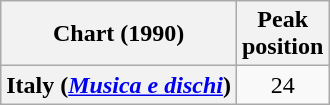<table class="wikitable plainrowheaders" style="text-align:center">
<tr>
<th scope="col">Chart (1990)</th>
<th scope="col">Peak<br>position</th>
</tr>
<tr>
<th scope="row">Italy (<em><a href='#'>Musica e dischi</a></em>)</th>
<td>24</td>
</tr>
</table>
